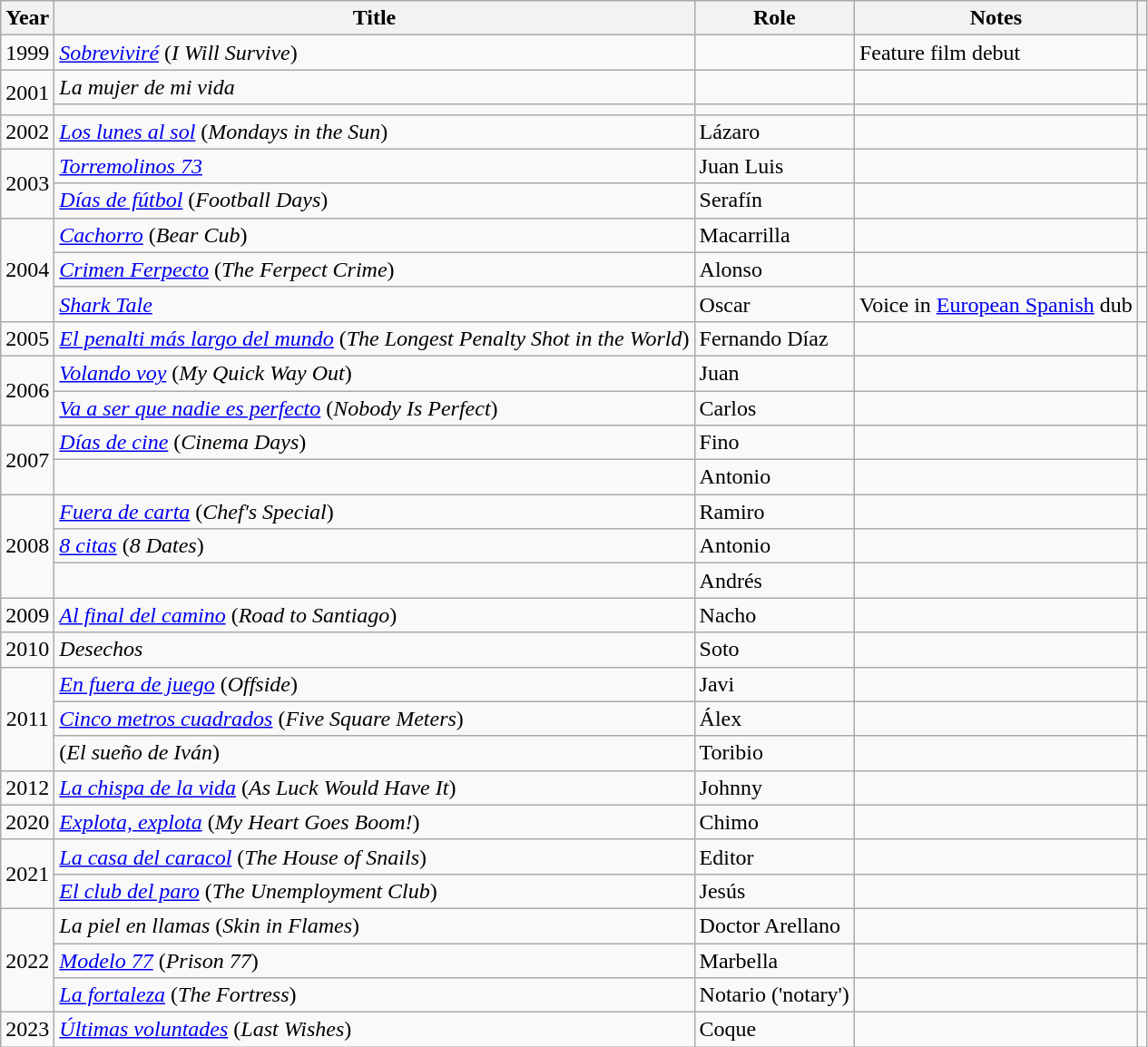<table class="wikitable sortable">
<tr>
<th>Year</th>
<th>Title</th>
<th>Role</th>
<th class = "unsortable">Notes</th>
<th class = "unsortable"></th>
</tr>
<tr>
<td align = "center">1999</td>
<td><em><a href='#'>Sobreviviré</a></em> (<em>I Will Survive</em>)</td>
<td></td>
<td>Feature film debut</td>
<td align = "center"></td>
</tr>
<tr>
<td rowspan = "2" align = "center">2001</td>
<td><em>La mujer de mi vida</em></td>
<td></td>
<td></td>
<td align = "center"></td>
</tr>
<tr>
<td><em></em></td>
<td></td>
<td></td>
<td align = "center"></td>
</tr>
<tr>
<td align = "center">2002</td>
<td><em><a href='#'>Los lunes al sol</a></em> (<em>Mondays in the Sun</em>)</td>
<td>Lázaro</td>
<td></td>
<td align = "center"></td>
</tr>
<tr>
<td rowspan = "2" align = "center">2003</td>
<td><em><a href='#'>Torremolinos 73</a></em></td>
<td>Juan Luis</td>
<td></td>
<td align = "center"></td>
</tr>
<tr>
<td><em><a href='#'>Días de fútbol</a></em> (<em>Football Days</em>)</td>
<td>Serafín</td>
<td></td>
<td align = "center"></td>
</tr>
<tr>
<td rowspan = "3" align = "center">2004</td>
<td><em><a href='#'>Cachorro</a></em> (<em>Bear Cub</em>)</td>
<td>Macarrilla</td>
<td></td>
<td align = "center"></td>
</tr>
<tr>
<td><em><a href='#'>Crimen Ferpecto</a></em> (<em>The Ferpect Crime</em>)</td>
<td>Alonso</td>
<td></td>
<td align = "center"></td>
</tr>
<tr>
<td><em><a href='#'>Shark Tale</a></em></td>
<td>Oscar</td>
<td>Voice in <a href='#'>European Spanish</a> dub</td>
<td align = "center"></td>
</tr>
<tr>
<td align = "center">2005</td>
<td><em><a href='#'>El penalti más largo del mundo</a></em> (<em>The Longest Penalty Shot in the World</em>)</td>
<td>Fernando Díaz</td>
<td></td>
<td align = "center"></td>
</tr>
<tr>
<td rowspan = "2" align = "center">2006</td>
<td><em><a href='#'>Volando voy</a></em> (<em>My Quick Way Out</em>)</td>
<td>Juan</td>
<td></td>
<td align = "center"></td>
</tr>
<tr>
<td><em><a href='#'>Va a ser que nadie es perfecto</a></em> (<em>Nobody Is Perfect</em>)</td>
<td>Carlos</td>
<td></td>
<td align = "center"></td>
</tr>
<tr>
<td rowspan = "2" align = "center">2007</td>
<td><em><a href='#'>Días de cine</a></em> (<em>Cinema Days</em>)</td>
<td>Fino</td>
<td></td>
<td align = "center"></td>
</tr>
<tr>
<td><em></em></td>
<td>Antonio</td>
<td></td>
<td align = "center"></td>
</tr>
<tr>
<td rowspan = "3" align = "center">2008</td>
<td><em><a href='#'>Fuera de carta</a></em> (<em>Chef's Special</em>)</td>
<td>Ramiro</td>
<td></td>
<td align = "center"></td>
</tr>
<tr>
<td><em><a href='#'>8 citas</a></em> (<em>8 Dates</em>)</td>
<td>Antonio</td>
<td></td>
<td align = "center"></td>
</tr>
<tr>
<td><em></em></td>
<td>Andrés</td>
<td></td>
<td align = "center"></td>
</tr>
<tr>
<td align = "center">2009</td>
<td><em><a href='#'>Al final del camino</a></em> (<em>Road to Santiago</em>)</td>
<td>Nacho</td>
<td></td>
<td align = "center"></td>
</tr>
<tr>
<td align = "center">2010</td>
<td><em>Desechos</em></td>
<td>Soto</td>
<td></td>
<td align = "center"></td>
</tr>
<tr>
<td rowspan = "3" align = "center">2011</td>
<td><em><a href='#'>En fuera de juego</a></em> (<em>Offside</em>)</td>
<td>Javi</td>
<td></td>
<td align = "center"></td>
</tr>
<tr>
<td><em><a href='#'>Cinco metros cuadrados</a></em> (<em>Five Square Meters</em>)</td>
<td>Álex</td>
<td></td>
<td align = "center"></td>
</tr>
<tr>
<td><em></em> (<em>El sueño de Iván</em>)</td>
<td>Toribio</td>
<td></td>
<td align = "center"></td>
</tr>
<tr>
<td align = "center">2012</td>
<td><em><a href='#'>La chispa de la vida</a></em> (<em>As Luck Would Have It</em>)</td>
<td>Johnny</td>
<td></td>
<td align = "center"></td>
</tr>
<tr>
<td align = "center">2020</td>
<td><em><a href='#'>Explota, explota</a></em> (<em>My Heart Goes Boom!</em>)</td>
<td>Chimo</td>
<td></td>
<td align = "center"></td>
</tr>
<tr>
<td rowspan = "2" align = "center">2021</td>
<td><em><a href='#'>La casa del caracol</a></em> (<em>The House of Snails</em>)</td>
<td>Editor</td>
<td></td>
<td align = "center"></td>
</tr>
<tr>
<td><em><a href='#'>El club del paro</a></em> (<em>The Unemployment Club</em>)</td>
<td>Jesús</td>
<td></td>
<td align = "center"></td>
</tr>
<tr>
<td rowspan = "3" align = "center">2022</td>
<td><em>La piel en llamas</em> (<em>Skin in Flames</em>)</td>
<td>Doctor Arellano</td>
<td></td>
<td align = "center"></td>
</tr>
<tr>
<td><em><a href='#'>Modelo 77</a></em> (<em>Prison 77</em>)</td>
<td>Marbella</td>
<td></td>
<td align = "center"></td>
</tr>
<tr>
<td><em><a href='#'>La fortaleza</a></em> (<em>The Fortress</em>)</td>
<td>Notario ('notary')</td>
<td></td>
<td align = "center"></td>
</tr>
<tr>
<td align = "center">2023</td>
<td><em><a href='#'>Últimas voluntades</a></em> (<em>Last Wishes</em>)</td>
<td>Coque</td>
<td></td>
<td align = "center"></td>
</tr>
</table>
